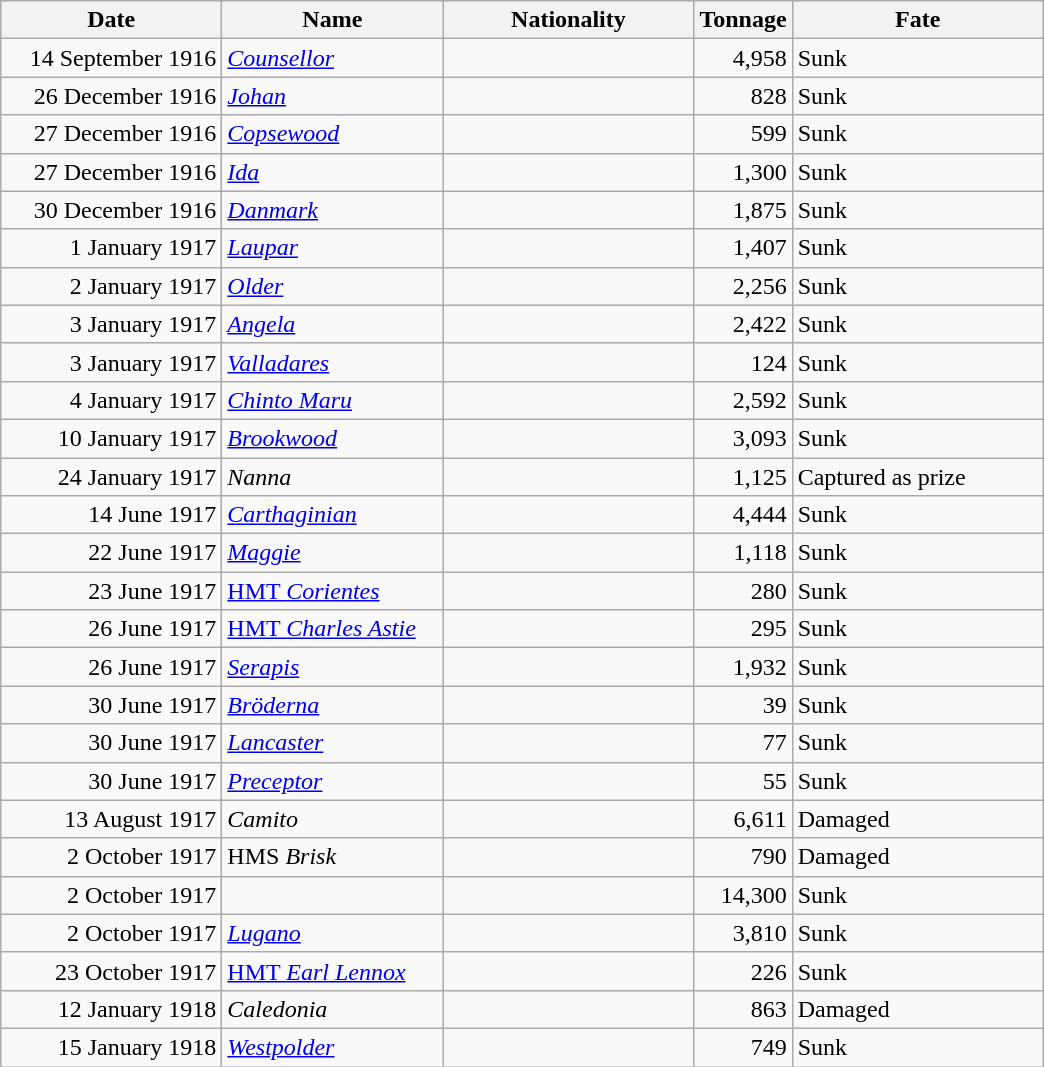<table class="wikitable sortable">
<tr>
<th width="140px">Date</th>
<th width="140px">Name</th>
<th width="160px">Nationality</th>
<th width="25px">Tonnage</th>
<th width="160px">Fate</th>
</tr>
<tr>
<td align="right">14 September 1916</td>
<td align="left"><a href='#'><em>Counsellor</em></a></td>
<td align="left"></td>
<td align="right">4,958</td>
<td align="left">Sunk</td>
</tr>
<tr>
<td align="right">26 December 1916</td>
<td align="left"><a href='#'><em>Johan</em></a></td>
<td align="left"></td>
<td align="right">828</td>
<td align="left">Sunk</td>
</tr>
<tr>
<td align="right">27 December 1916</td>
<td align="left"><a href='#'><em>Copsewood</em></a></td>
<td align="left"></td>
<td align="right">599</td>
<td align="left">Sunk</td>
</tr>
<tr>
<td align="right">27 December 1916</td>
<td align="left"><a href='#'><em>Ida</em></a></td>
<td align="left"></td>
<td align="right">1,300</td>
<td align="left">Sunk</td>
</tr>
<tr>
<td align="right">30 December 1916</td>
<td align="left"><a href='#'><em>Danmark</em></a></td>
<td align="left"></td>
<td align="right">1,875</td>
<td align="left">Sunk</td>
</tr>
<tr>
<td align="right">1 January 1917</td>
<td align="left"><a href='#'><em>Laupar</em></a></td>
<td align="left"></td>
<td align="right">1,407</td>
<td align="left">Sunk</td>
</tr>
<tr>
<td align="right">2 January 1917</td>
<td align="left"><a href='#'><em>Older</em></a></td>
<td align="left"></td>
<td align="right">2,256</td>
<td align="left">Sunk</td>
</tr>
<tr>
<td align="right">3 January 1917</td>
<td align="left"><a href='#'><em>Angela</em></a></td>
<td align="left"></td>
<td align="right">2,422</td>
<td align="left">Sunk</td>
</tr>
<tr>
<td align="right">3 January 1917</td>
<td align="left"><a href='#'><em>Valladares</em></a></td>
<td align="left"></td>
<td align="right">124</td>
<td align="left">Sunk</td>
</tr>
<tr>
<td align="right">4 January 1917</td>
<td align="left"><a href='#'><em>Chinto Maru</em></a></td>
<td align="left"></td>
<td align="right">2,592</td>
<td align="left">Sunk</td>
</tr>
<tr>
<td align="right">10 January 1917</td>
<td align="left"><a href='#'><em>Brookwood</em></a></td>
<td align="left"></td>
<td align="right">3,093</td>
<td align="left">Sunk</td>
</tr>
<tr>
<td align="right">24 January 1917</td>
<td align="left"><em>Nanna</em></td>
<td align="left"></td>
<td align="right">1,125</td>
<td align="left">Captured as prize</td>
</tr>
<tr>
<td align="right">14 June 1917</td>
<td align="left"><a href='#'><em>Carthaginian</em></a></td>
<td align="left"></td>
<td align="right">4,444</td>
<td align="left">Sunk</td>
</tr>
<tr>
<td align="right">22 June 1917</td>
<td align="left"><a href='#'><em>Maggie</em></a></td>
<td align="left"></td>
<td align="right">1,118</td>
<td align="left">Sunk</td>
</tr>
<tr>
<td align="right">23 June 1917</td>
<td align="left"><a href='#'>HMT <em>Corientes</em></a></td>
<td align="left"></td>
<td align="right">280</td>
<td align="left">Sunk</td>
</tr>
<tr>
<td align="right">26 June 1917</td>
<td align="left"><a href='#'>HMT <em>Charles Astie</em></a></td>
<td align="left"></td>
<td align="right">295</td>
<td align="left">Sunk</td>
</tr>
<tr>
<td align="right">26 June 1917</td>
<td align="left"><a href='#'><em>Serapis</em></a></td>
<td align="left"></td>
<td align="right">1,932</td>
<td align="left">Sunk</td>
</tr>
<tr>
<td align="right">30 June 1917</td>
<td align="left"><a href='#'><em>Bröderna</em></a></td>
<td align="left"></td>
<td align="right">39</td>
<td align="left">Sunk</td>
</tr>
<tr>
<td align="right">30 June 1917</td>
<td align="left"><a href='#'><em>Lancaster</em></a></td>
<td align="left"></td>
<td align="right">77</td>
<td align="left">Sunk</td>
</tr>
<tr>
<td align="right">30 June 1917</td>
<td align="left"><a href='#'><em>Preceptor</em></a></td>
<td align="left"></td>
<td align="right">55</td>
<td align="left">Sunk</td>
</tr>
<tr>
<td align="right">13 August 1917</td>
<td align="left"><em>Camito</em></td>
<td align="left"></td>
<td align="right">6,611</td>
<td align="left">Damaged</td>
</tr>
<tr>
<td align="right">2 October 1917</td>
<td align="left">HMS <em>Brisk</em></td>
<td align="left"></td>
<td align="right">790</td>
<td align="left">Damaged</td>
</tr>
<tr>
<td align="right">2 October 1917</td>
<td align="left"></td>
<td align="left"></td>
<td align="right">14,300</td>
<td align="left">Sunk</td>
</tr>
<tr>
<td align="right">2 October 1917</td>
<td align="left"><a href='#'><em>Lugano</em></a></td>
<td align="left"></td>
<td align="right">3,810</td>
<td align="left">Sunk</td>
</tr>
<tr>
<td align="right">23 October 1917</td>
<td align="left"><a href='#'>HMT <em>Earl Lennox</em></a></td>
<td align="left"></td>
<td align="right">226</td>
<td align="left">Sunk</td>
</tr>
<tr>
<td align="right">12 January 1918</td>
<td align="left"><em>Caledonia</em></td>
<td align="left"></td>
<td align="right">863</td>
<td align="left">Damaged</td>
</tr>
<tr>
<td align="right">15 January 1918</td>
<td align="left"><a href='#'><em>Westpolder</em></a></td>
<td align="left"></td>
<td align="right">749</td>
<td align="left">Sunk</td>
</tr>
</table>
